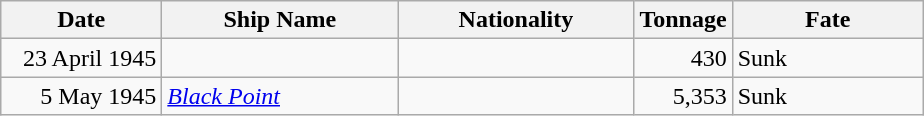<table class="wikitable sortable">
<tr>
<th width="100px">Date</th>
<th width="150px">Ship Name</th>
<th width="150px">Nationality</th>
<th width="25px">Tonnage</th>
<th width="120px">Fate</th>
</tr>
<tr>
<td style="text-align:right;">23 April 1945</td>
<td></td>
<td></td>
<td style="text-align:right;">430</td>
<td>Sunk</td>
</tr>
<tr>
<td style="text-align:right;">5 May 1945</td>
<td><a href='#'><em>Black Point</em></a></td>
<td></td>
<td style="text-align:right;">5,353</td>
<td>Sunk</td>
</tr>
</table>
